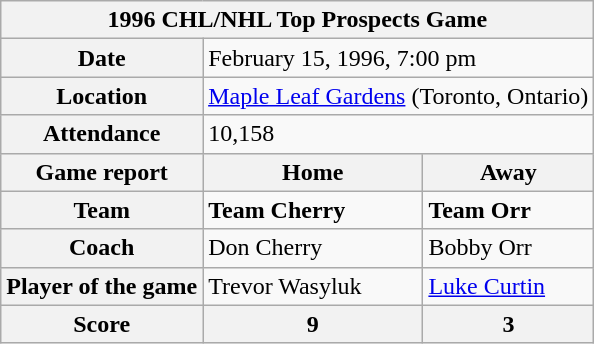<table class="wikitable">
<tr>
<th colspan="3">1996 CHL/NHL Top Prospects Game</th>
</tr>
<tr>
<th>Date</th>
<td colspan="2">February 15, 1996, 7:00 pm</td>
</tr>
<tr>
<th>Location</th>
<td colspan="2"><a href='#'>Maple Leaf Gardens</a> (Toronto, Ontario)</td>
</tr>
<tr>
<th>Attendance</th>
<td colspan="2">10,158</td>
</tr>
<tr>
<th>Game report</th>
<th>Home</th>
<th>Away</th>
</tr>
<tr>
<th>Team</th>
<td><strong>Team Cherry</strong></td>
<td><strong>Team Orr</strong></td>
</tr>
<tr>
<th>Coach</th>
<td>Don Cherry</td>
<td>Bobby Orr</td>
</tr>
<tr>
<th>Player of the game</th>
<td>Trevor Wasyluk</td>
<td><a href='#'>Luke Curtin</a></td>
</tr>
<tr>
<th>Score</th>
<th>9</th>
<th>3</th>
</tr>
</table>
